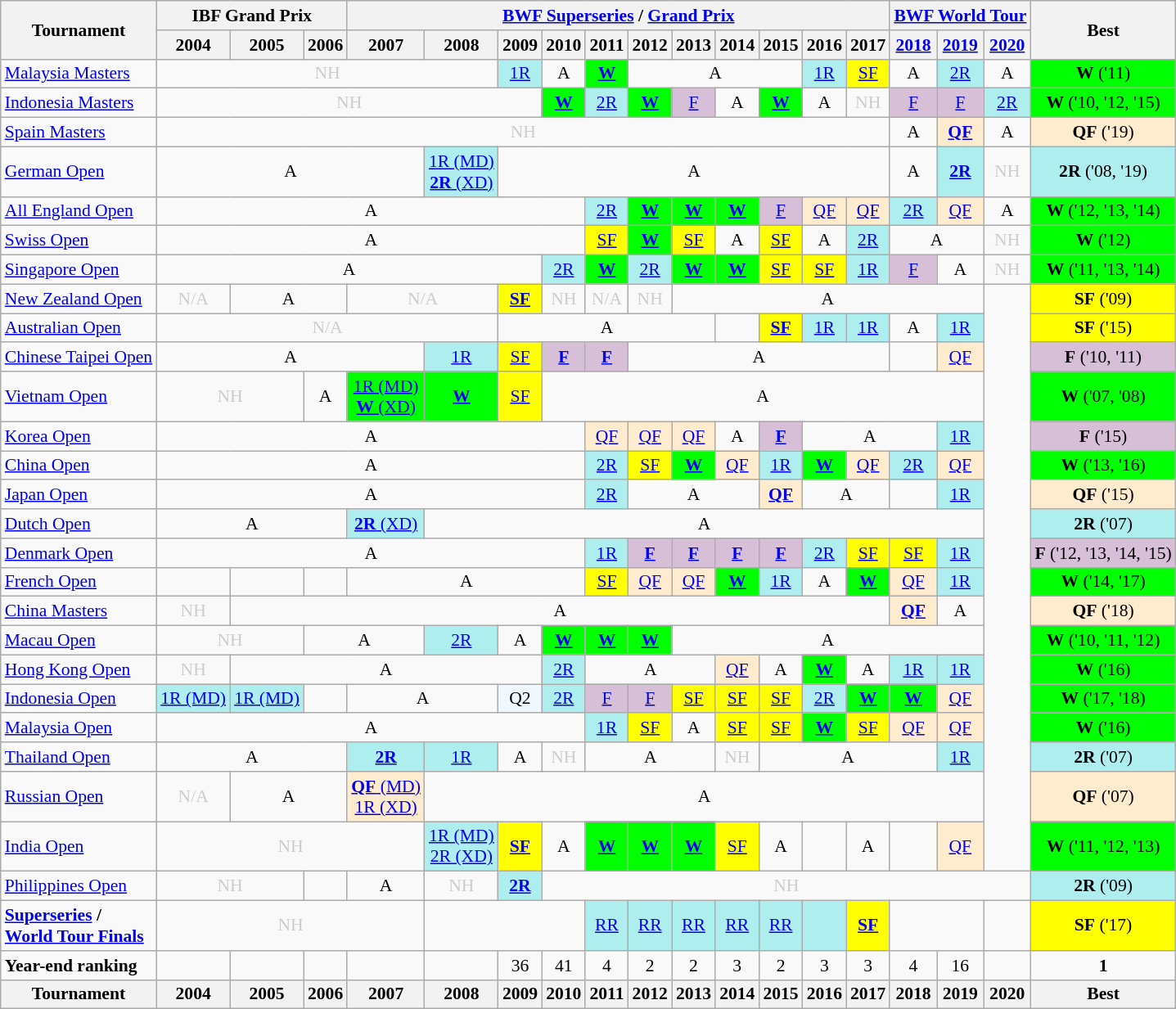<table class="wikitable" style="font-size: 90%; text-align:center">
<tr>
<th rowspan="2">Tournament</th>
<th colspan="3">IBF Grand Prix</th>
<th colspan="11"><a href='#'>BWF Superseries</a> / <a href='#'>Grand Prix</a></th>
<th colspan="3"><a href='#'>BWF World Tour</a></th>
<th rowspan="2">Best</th>
</tr>
<tr>
<th>2004</th>
<th>2005</th>
<th>2006</th>
<th>2007</th>
<th>2008</th>
<th>2009</th>
<th>2010</th>
<th>2011</th>
<th>2012</th>
<th>2013</th>
<th>2014</th>
<th>2015</th>
<th>2016</th>
<th>2017</th>
<th><a href='#'>2018</a></th>
<th><a href='#'>2019</a></th>
<th><a href='#'>2020</a></th>
</tr>
<tr>
<td align=left><a href='#'>Malaysia Masters</a></td>
<td colspan="5" style=color:#ccc>NH</td>
<td bgcolor=AFEEEE><a href='#'>1R</a></td>
<td>A</td>
<td bgcolor=00FF00><a href='#'><strong>W</strong></a></td>
<td colspan="4">A</td>
<td bgcolor=AFEEEE><a href='#'>1R</a></td>
<td bgcolor=FFFF00><a href='#'>SF</a></td>
<td>A</td>
<td bgcolor=AFEEEE><a href='#'>2R</a></td>
<td>A</td>
<td bgcolor=00FF00><strong>W</strong> ('11)</td>
</tr>
<tr>
<td align=left><a href='#'>Indonesia Masters</a></td>
<td colspan="6" style=color:#ccc>NH</td>
<td bgcolor=00FF00><a href='#'><strong>W</strong></a></td>
<td bgcolor=AFEEEE><a href='#'>2R</a></td>
<td bgcolor=00FF00><a href='#'><strong>W</strong></a></td>
<td bgcolor=D8BFD8><a href='#'>F</a></td>
<td>A</td>
<td bgcolor=00FF00><a href='#'><strong>W</strong></a></td>
<td>A</td>
<td style=color:#ccc>NH</td>
<td bgcolor=D8BFD8><a href='#'>F</a></td>
<td bgcolor=D8BFD8><a href='#'>F</a></td>
<td bgcolor=AFEEEE><a href='#'>2R</a></td>
<td bgcolor=00FF00><strong>W</strong> ('10, '12, '15)</td>
</tr>
<tr>
<td align=left><a href='#'>Spain Masters</a></td>
<td colspan="14" style=color:#ccc>NH</td>
<td>A</td>
<td bgcolor=FFEBCD><a href='#'><strong>QF</strong></a></td>
<td>A</td>
<td bgcolor=FFEBCD><strong>QF</strong> ('19)</td>
</tr>
<tr>
<td align=left><a href='#'>German Open</a></td>
<td colspan="4">A</td>
<td bgcolor=AFEEEE><a href='#'>1R (MD)</a><br><a href='#'><strong>2R</strong> (XD)</a></td>
<td colspan="9">A</td>
<td>A</td>
<td bgcolor=AFEEEE><a href='#'><strong>2R</strong></a></td>
<td style=color:#ccc>NH</td>
<td bgcolor=AFEEEE><strong>2R</strong> ('08, '19)</td>
</tr>
<tr>
<td align=left><a href='#'>All England Open</a></td>
<td colspan="7">A</td>
<td bgcolor=AFEEEE><a href='#'>2R</a></td>
<td bgcolor=00FF00><a href='#'><strong>W</strong></a></td>
<td bgcolor=00FF00><a href='#'><strong>W</strong></a></td>
<td bgcolor=00FF00><a href='#'><strong>W</strong></a></td>
<td bgcolor=D8BFD8><a href='#'>F</a></td>
<td bgcolor=FFEBCD><a href='#'>QF</a></td>
<td bgcolor=FFEBCD><a href='#'>QF</a></td>
<td bgcolor=AFEEEE><a href='#'>2R</a></td>
<td bgcolor=FFEBCD><a href='#'>QF</a></td>
<td>A</td>
<td bgcolor=00FF00><strong>W</strong> ('12, '13, '14)</td>
</tr>
<tr>
<td align=left><a href='#'>Swiss Open</a></td>
<td colspan="7">A</td>
<td bgcolor=FFFF00><a href='#'>SF</a></td>
<td bgcolor=00FF00><a href='#'><strong>W</strong></a></td>
<td bgcolor=FFFF00><a href='#'>SF</a></td>
<td>A</td>
<td bgcolor=FFFF00><a href='#'>SF</a></td>
<td>A</td>
<td bgcolor=AFEEEE><a href='#'>2R</a></td>
<td colspan="2">A</td>
<td style=color:#ccc>NH</td>
<td bgcolor=00FF00><strong>W</strong> ('12)</td>
</tr>
<tr>
<td align=left><a href='#'>Singapore Open</a></td>
<td colspan="6">A</td>
<td bgcolor=AFEEEE><a href='#'>2R</a></td>
<td bgcolor=00FF00><a href='#'><strong>W</strong></a></td>
<td bgcolor=AFEEEE><a href='#'>2R</a></td>
<td bgcolor=00FF00><a href='#'><strong>W</strong></a></td>
<td bgcolor=00FF00><a href='#'><strong>W</strong></a></td>
<td bgcolor=FFFF00><a href='#'>SF</a></td>
<td bgcolor=FFFF00><a href='#'>SF</a></td>
<td bgcolor=AFEEEE><a href='#'>1R</a></td>
<td bgcolor=D8BFD8><a href='#'>F</a></td>
<td>A</td>
<td style=color:#ccc>NH</td>
<td bgcolor=00FF00><strong>W</strong> ('11, '13, '14)</td>
</tr>
<tr>
<td align=left><a href='#'>New Zealand Open</a></td>
<td style=color:#ccc>N/A</td>
<td colspan="2">A</td>
<td colspan="2" style=color:#ccc>N/A</td>
<td bgcolor=FFFF00><a href='#'><strong>SF</strong></a></td>
<td style=color:#ccc>NH</td>
<td style=color:#ccc>N/A</td>
<td style=color:#ccc>NH</td>
<td colspan="7">A</td>
<td rowspan="18"></td>
<td bgcolor=FFFF00><strong>SF</strong> ('09)</td>
</tr>
<tr>
<td align=left><a href='#'>Australian Open</a></td>
<td colspan="5" style=color:#ccc>N/A</td>
<td colspan="5">A</td>
<td><a href='#'></a></td>
<td bgcolor=FFFF00><a href='#'><strong>SF</strong></a></td>
<td bgcolor=AFEEEE><a href='#'>1R</a></td>
<td bgcolor=AFEEEE><a href='#'>1R</a></td>
<td>A</td>
<td bgcolor=AFEEEE><a href='#'>1R</a></td>
<td bgcolor=FFFF00><strong>SF</strong> ('15)</td>
</tr>
<tr>
<td align=left><a href='#'>Chinese Taipei Open</a></td>
<td colspan="4">A</td>
<td bgcolor=AFEEEE><a href='#'>1R</a></td>
<td bgcolor=FFFF00><a href='#'>SF</a></td>
<td bgcolor=D8BFD8><a href='#'><strong>F</strong></a></td>
<td bgcolor=D8BFD8><a href='#'><strong>F</strong></a></td>
<td colspan="6">A</td>
<td><a href='#'></a></td>
<td bgcolor=FFEBCD><a href='#'>QF</a></td>
<td bgcolor=D8BFD8><strong>F</strong> ('10, '11)</td>
</tr>
<tr>
<td align=left><a href='#'>Vietnam Open</a></td>
<td colspan="2" style=color:#ccc>NH</td>
<td>A</td>
<td bgcolor=00FF00><a href='#'>1R (MD)</a><br><a href='#'><strong>W</strong> (XD)</a></td>
<td bgcolor=00FF00><a href='#'><strong>W</strong></a></td>
<td bgcolor=FFFF00><a href='#'>SF</a></td>
<td colspan="10">A</td>
<td bgcolor=00FF00><strong>W</strong> ('07, '08)</td>
</tr>
<tr>
<td align=left><a href='#'>Korea Open</a></td>
<td colspan="7">A</td>
<td bgcolor=FFEBCD><a href='#'>QF</a></td>
<td bgcolor=FFEBCD><a href='#'>QF</a></td>
<td bgcolor=FFEBCD><a href='#'>QF</a></td>
<td>A</td>
<td bgcolor=D8BFD8><a href='#'><strong>F</strong></a></td>
<td colspan="3">A</td>
<td bgcolor=AFEEEE><a href='#'>1R</a></td>
<td bgcolor=D8BFD8><strong>F</strong> ('15)</td>
</tr>
<tr>
<td align=left><a href='#'>China Open</a></td>
<td colspan="7">A</td>
<td bgcolor=AFEEEE><a href='#'>2R</a></td>
<td bgcolor=FFFF00><a href='#'>SF</a></td>
<td bgcolor=00FF00><a href='#'><strong>W</strong></a></td>
<td bgcolor=FFEBCD><a href='#'>QF</a></td>
<td bgcolor=AFEEEE><a href='#'>1R</a></td>
<td bgcolor=00FF00><a href='#'><strong>W</strong></a></td>
<td bgcolor=FFEBCD><a href='#'>QF</a></td>
<td bgcolor=AFEEEE><a href='#'>2R</a></td>
<td bgcolor=FFEBCD><a href='#'>QF</a></td>
<td bgcolor=00FF00><strong>W</strong> ('13, '16)</td>
</tr>
<tr>
<td align=left><a href='#'>Japan Open</a></td>
<td colspan="7">A</td>
<td bgcolor=AFEEEE><a href='#'>2R</a></td>
<td colspan="3">A</td>
<td bgcolor=FFEBCD><a href='#'><strong>QF</strong></a></td>
<td colspan="2">A</td>
<td><a href='#'></a></td>
<td bgcolor=AFEEEE><a href='#'>1R</a></td>
<td bgcolor=FFEBCD><strong>QF</strong> ('15)</td>
</tr>
<tr>
<td align=left><a href='#'>Dutch Open</a></td>
<td colspan="3">A</td>
<td bgcolor=AFEEEE><a href='#'><strong>2R</strong> (XD)</a></td>
<td colspan="12">A</td>
<td bgcolor=AFEEEE><strong>2R</strong> ('07)</td>
</tr>
<tr>
<td align=left><a href='#'>Denmark Open</a></td>
<td colspan="7">A</td>
<td bgcolor=AFEEEE><a href='#'>1R</a></td>
<td bgcolor=D8BFD8><a href='#'><strong>F</strong></a></td>
<td bgcolor=D8BFD8><a href='#'><strong>F</strong></a></td>
<td bgcolor=D8BFD8><a href='#'><strong>F</strong></a></td>
<td bgcolor=D8BFD8><a href='#'><strong>F</strong></a></td>
<td bgcolor=AFEEEE><a href='#'>2R</a></td>
<td bgcolor=FFFF00><a href='#'>SF</a></td>
<td bgcolor=FFFF00><a href='#'>SF</a></td>
<td bgcolor=AFEEEE><a href='#'>1R</a></td>
<td bgcolor=D8BFD8><strong>F</strong> ('12, '13, '14, '15)</td>
</tr>
<tr>
<td align=left><a href='#'>French Open</a></td>
<td></td>
<td></td>
<td></td>
<td colspan="4">A</td>
<td bgcolor=FFFF00><a href='#'>SF</a></td>
<td bgcolor=FFEBCD><a href='#'>QF</a></td>
<td bgcolor=FFEBCD><a href='#'>QF</a></td>
<td bgcolor=00FF00><a href='#'><strong>W</strong></a></td>
<td bgcolor=AFEEEE><a href='#'>1R</a></td>
<td>A</td>
<td bgcolor=00FF00><a href='#'><strong>W</strong></a></td>
<td bgcolor=FFEBCD><a href='#'>QF</a></td>
<td bgcolor=AFEEEE><a href='#'>1R</a></td>
<td bgcolor=00FF00><strong>W</strong> ('14, '17)</td>
</tr>
<tr>
<td align=left><a href='#'>China Masters</a></td>
<td style=color:#ccc>NH</td>
<td colspan="13">A</td>
<td bgcolor=FFEBCD><a href='#'><strong>QF</strong></a></td>
<td>A</td>
<td bgcolor=FFEBCD><strong>QF</strong> ('18)</td>
</tr>
<tr>
<td align=left><a href='#'>Macau Open</a></td>
<td colspan="2" style=color:#ccc>NH</td>
<td colspan="2">A</td>
<td bgcolor=AFEEEE><a href='#'>2R</a></td>
<td>A</td>
<td bgcolor=00FF00><a href='#'><strong>W</strong></a></td>
<td bgcolor=00FF00><a href='#'><strong>W</strong></a></td>
<td bgcolor=00FF00><a href='#'><strong>W</strong></a></td>
<td colspan="7">A</td>
<td bgcolor=00FF00><strong>W</strong> ('10, '11, '12)</td>
</tr>
<tr>
<td align=left><a href='#'>Hong Kong Open</a></td>
<td style=color:#ccc>NH</td>
<td colspan="5">A</td>
<td bgcolor=AFEEEE><a href='#'>2R</a></td>
<td colspan="3">A</td>
<td bgcolor=FFEBCD><a href='#'>QF</a></td>
<td>A</td>
<td bgcolor=00FF00><a href='#'><strong>W</strong></a></td>
<td>A</td>
<td bgcolor=AFEEEE><a href='#'>1R</a></td>
<td bgcolor=AFEEEE><a href='#'>1R</a></td>
<td bgcolor=00FF00><strong>W</strong> ('16)</td>
</tr>
<tr>
<td align=left><a href='#'>Indonesia Open</a></td>
<td bgcolor=AFEEEE><a href='#'>1R (MD)</a></td>
<td bgcolor=AFEEEE><a href='#'>1R (MD)</a></td>
<td></td>
<td colspan="2">A</td>
<td bgcolor=F0F8FF>Q2</td>
<td bgcolor=AFEEEE><a href='#'>2R</a></td>
<td bgcolor=D8BFD8><a href='#'>F</a></td>
<td bgcolor=D8BFD8><a href='#'>F</a></td>
<td bgcolor=FFFF00><a href='#'>SF</a></td>
<td bgcolor=FFFF00><a href='#'>SF</a></td>
<td bgcolor=FFFF00><a href='#'>SF</a></td>
<td bgcolor=AFEEEE><a href='#'>2R</a></td>
<td bgcolor=00FF00><a href='#'><strong>W</strong></a></td>
<td bgcolor=00FF00><a href='#'><strong>W</strong></a></td>
<td bgcolor=FFEBCD><a href='#'>QF</a></td>
<td bgcolor=00FF00><strong>W</strong> ('17, '18)</td>
</tr>
<tr>
<td align=left><a href='#'>Malaysia Open</a></td>
<td colspan="7">A</td>
<td bgcolor=AFEEEE><a href='#'>1R</a></td>
<td bgcolor=FFFF00><a href='#'>SF</a></td>
<td>A</td>
<td bgcolor=FFFF00><a href='#'>SF</a></td>
<td bgcolor=FFFF00><a href='#'>SF</a></td>
<td bgcolor=00FF00><a href='#'><strong>W</strong></a></td>
<td bgcolor=FFFF00><a href='#'>SF</a></td>
<td bgcolor=FFEBCD><a href='#'>QF</a></td>
<td bgcolor=FFEBCD><a href='#'>QF</a></td>
<td bgcolor=00FF00><strong>W</strong> ('16)</td>
</tr>
<tr>
<td align=left><a href='#'>Thailand Open</a></td>
<td colspan="3">A</td>
<td bgcolor=AFEEEE><a href='#'><strong>2R</strong></a></td>
<td bgcolor=AFEEEE><a href='#'>1R</a></td>
<td>A</td>
<td style=color:#ccc>NH</td>
<td colspan="3">A</td>
<td style=color:#ccc>NH</td>
<td colspan="4">A</td>
<td bgcolor=AFEEEE><a href='#'>1R</a></td>
<td bgcolor=AFEEEE><strong>2R</strong> ('07)</td>
</tr>
<tr>
<td align=left><a href='#'>Russian Open</a></td>
<td style=color:#ccc>N/A</td>
<td colspan="2">A</td>
<td bgcolor=FFEBCD><a href='#'><strong>QF</strong> (MD)</a><br><a href='#'>1R (XD)</a></td>
<td colspan="12">A</td>
<td bgcolor=FFEBCD><strong>QF</strong> ('07)</td>
</tr>
<tr>
<td align=left><a href='#'>India Open</a></td>
<td colspan="4" style=color:#ccc>NH</td>
<td bgcolor=AFEEEE><a href='#'>1R (MD)</a><br><a href='#'>2R (XD)</a></td>
<td bgcolor=FFFF00><a href='#'><strong>SF</strong></a></td>
<td>A</td>
<td bgcolor=00FF00><a href='#'><strong>W</strong></a></td>
<td bgcolor=00FF00><a href='#'><strong>W</strong></a></td>
<td bgcolor=00FF00><a href='#'><strong>W</strong></a></td>
<td bgcolor=FFFF00><a href='#'>SF</a></td>
<td>A</td>
<td><a href='#'></a></td>
<td>A</td>
<td><a href='#'></a></td>
<td bgcolor=FFEBCD><a href='#'>QF</a></td>
<td bgcolor=00FF00><strong>W</strong> ('11, '12, '13)</td>
</tr>
<tr>
<td align=left><a href='#'>Philippines Open</a></td>
<td colspan="2" style=color:#ccc>NH</td>
<td></td>
<td>A</td>
<td style=color:#ccc>NH</td>
<td bgcolor=AFEEEE><a href='#'><strong>2R</strong></a></td>
<td colspan="11" style=color:#ccc>NH</td>
<td bgcolor=AFEEEE><strong>2R</strong> ('09)</td>
</tr>
<tr>
<td align=left><strong><a href='#'>Superseries</a> /<br> <a href='#'>World Tour Finals</a></strong></td>
<td colspan="4" style=color:#ccc>NH</td>
<td colspan="3"></td>
<td bgcolor=AFEEEE><a href='#'>RR</a></td>
<td bgcolor=AFEEEE><a href='#'>RR</a></td>
<td bgcolor=AFEEEE><a href='#'>RR</a></td>
<td bgcolor=AFEEEE><a href='#'>RR</a></td>
<td bgcolor=AFEEEE><a href='#'>RR</a></td>
<td bgcolor=AFEEEE><a href='#'></a></td>
<td bgcolor=FFFF00><a href='#'><strong>SF</strong></a></td>
<td colspan="2"></td>
<td></td>
<td bgcolor=FFFF00><strong>SF</strong> ('17)</td>
</tr>
<tr>
<td align=left><strong>Year-end ranking</strong></td>
<td></td>
<td></td>
<td></td>
<td></td>
<td></td>
<td>36</td>
<td>41</td>
<td>4</td>
<td>2</td>
<td>2</td>
<td>3</td>
<td>2</td>
<td>3</td>
<td>3</td>
<td>4</td>
<td>16</td>
<td></td>
<td><strong>1</strong></td>
</tr>
<tr>
<th>Tournament</th>
<th>2004</th>
<th>2005</th>
<th>2006</th>
<th>2007</th>
<th>2008</th>
<th>2009</th>
<th>2010</th>
<th>2011</th>
<th>2012</th>
<th>2013</th>
<th>2014</th>
<th>2015</th>
<th>2016</th>
<th>2017</th>
<th>2018</th>
<th>2019</th>
<th>2020</th>
<th>Best</th>
</tr>
</table>
